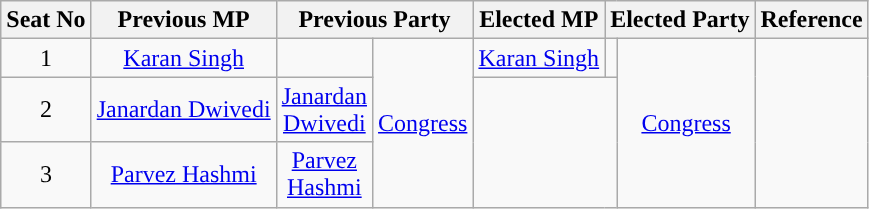<table class="wikitable">
<tr>
<th>Seat No</th>
<th>Previous MP</th>
<th colspan=2>Previous Party</th>
<th>Elected MP</th>
<th colspan=2>Elected Party</th>
<th>Reference</th>
</tr>
<tr style="text-align:center;">
<td>1</td>
<td><a href='#'>Karan Singh</a></td>
<td width="1px"></td>
<td rowspan=3><a href='#'>Congress</a></td>
<td><a href='#'>Karan Singh</a></td>
<td width="1px"></td>
<td rowspan=3><a href='#'>Congress</a></td>
<td rowspan=3></td>
</tr>
<tr style="text-align:center;">
<td>2</td>
<td><a href='#'>Janardan Dwivedi</a></td>
<td><a href='#'>Janardan Dwivedi</a></td>
</tr>
<tr style="text-align:center;">
<td>3</td>
<td><a href='#'>Parvez Hashmi</a></td>
<td><a href='#'>Parvez Hashmi</a></td>
</tr>
</table>
